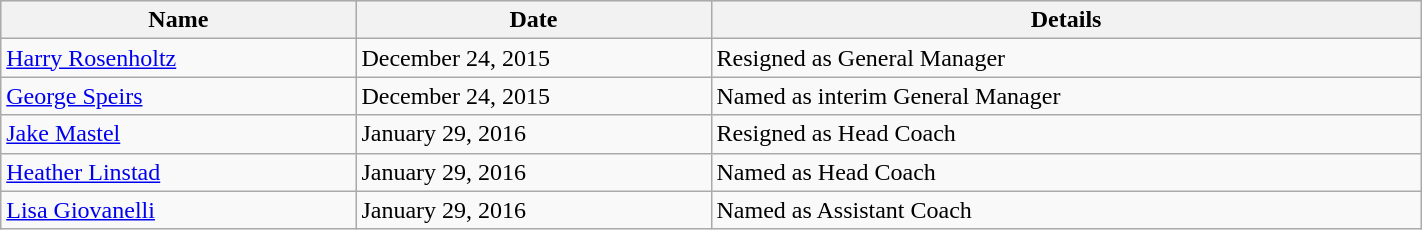<table class="wikitable" style="width:75%;">
<tr style="text-align:center; background:#ddd;">
<th style="width:25%;">Name</th>
<th style="width:25%;">Date</th>
<th style="width:50%;">Details</th>
</tr>
<tr>
<td><a href='#'>Harry Rosenholtz</a></td>
<td>December 24, 2015</td>
<td>Resigned as General Manager</td>
</tr>
<tr>
<td><a href='#'>George Speirs</a></td>
<td>December 24, 2015</td>
<td>Named as interim General Manager</td>
</tr>
<tr>
<td><a href='#'>Jake Mastel</a></td>
<td>January 29, 2016</td>
<td>Resigned as Head Coach</td>
</tr>
<tr>
<td><a href='#'>Heather Linstad</a></td>
<td>January 29, 2016</td>
<td>Named as Head Coach</td>
</tr>
<tr>
<td><a href='#'>Lisa Giovanelli</a></td>
<td>January 29, 2016</td>
<td>Named as Assistant Coach</td>
</tr>
</table>
